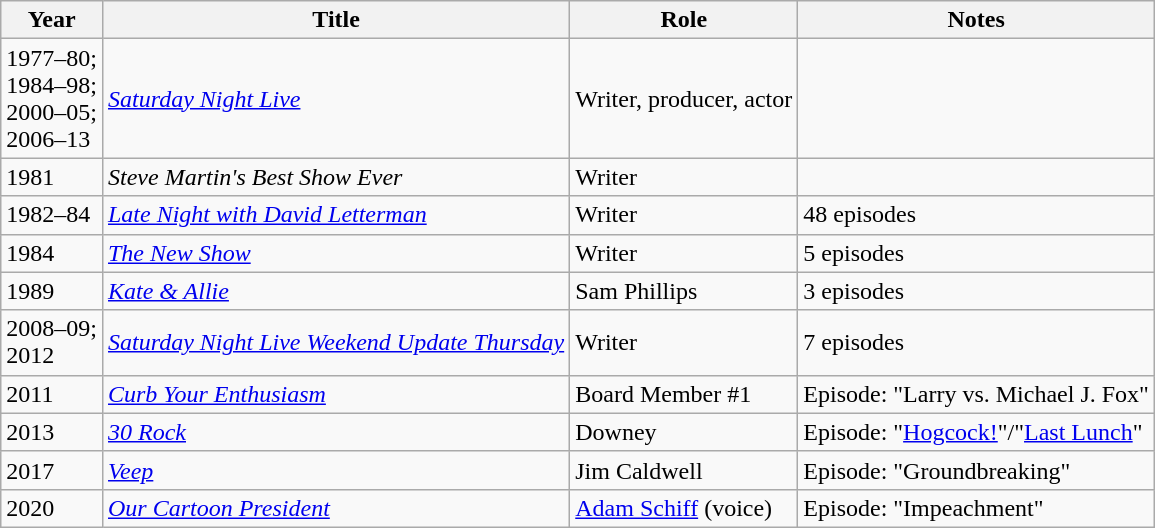<table class="wikitable sortable">
<tr>
<th>Year</th>
<th>Title</th>
<th>Role</th>
<th class="unsortable">Notes</th>
</tr>
<tr>
<td>1977–80;<br>1984–98;<br>2000–05;<br> 2006–13</td>
<td><em><a href='#'>Saturday Night Live</a></em></td>
<td>Writer, producer, actor</td>
<td></td>
</tr>
<tr>
<td>1981</td>
<td><em>Steve Martin's Best Show Ever</em></td>
<td>Writer</td>
<td></td>
</tr>
<tr>
<td>1982–84</td>
<td><em><a href='#'>Late Night with David Letterman</a></em></td>
<td>Writer</td>
<td>48 episodes</td>
</tr>
<tr>
<td>1984</td>
<td><em><a href='#'>The New Show</a></em></td>
<td>Writer</td>
<td>5 episodes</td>
</tr>
<tr>
<td>1989</td>
<td><em><a href='#'>Kate & Allie</a></em></td>
<td>Sam Phillips</td>
<td>3 episodes</td>
</tr>
<tr>
<td>2008–09;<br>2012</td>
<td><em><a href='#'>Saturday Night Live Weekend Update Thursday</a></em></td>
<td>Writer</td>
<td>7 episodes</td>
</tr>
<tr>
<td>2011</td>
<td><em><a href='#'>Curb Your Enthusiasm</a></em></td>
<td>Board Member #1</td>
<td>Episode: "Larry vs. Michael J. Fox"</td>
</tr>
<tr>
<td>2013</td>
<td><em><a href='#'>30 Rock</a></em></td>
<td>Downey</td>
<td>Episode: "<a href='#'>Hogcock!</a>"/"<a href='#'>Last Lunch</a>"</td>
</tr>
<tr>
<td>2017</td>
<td><em><a href='#'>Veep</a></em></td>
<td>Jim Caldwell</td>
<td>Episode: "Groundbreaking"</td>
</tr>
<tr>
<td>2020</td>
<td><em><a href='#'>Our Cartoon President</a></em></td>
<td><a href='#'>Adam Schiff</a> (voice)</td>
<td>Episode: "Impeachment"</td>
</tr>
</table>
